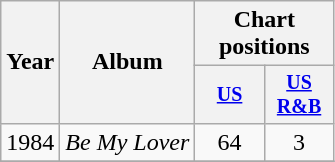<table class="wikitable" style="text-align:center;">
<tr>
<th rowspan="2">Year</th>
<th rowspan="2">Album</th>
<th colspan="2">Chart positions</th>
</tr>
<tr style="font-size:smaller;">
<th width="40"><a href='#'>US</a></th>
<th width="40"><a href='#'>US<br>R&B</a></th>
</tr>
<tr>
<td rowspan="1">1984</td>
<td align="left"><em>Be My Lover </em></td>
<td>64</td>
<td>3</td>
</tr>
<tr>
</tr>
</table>
